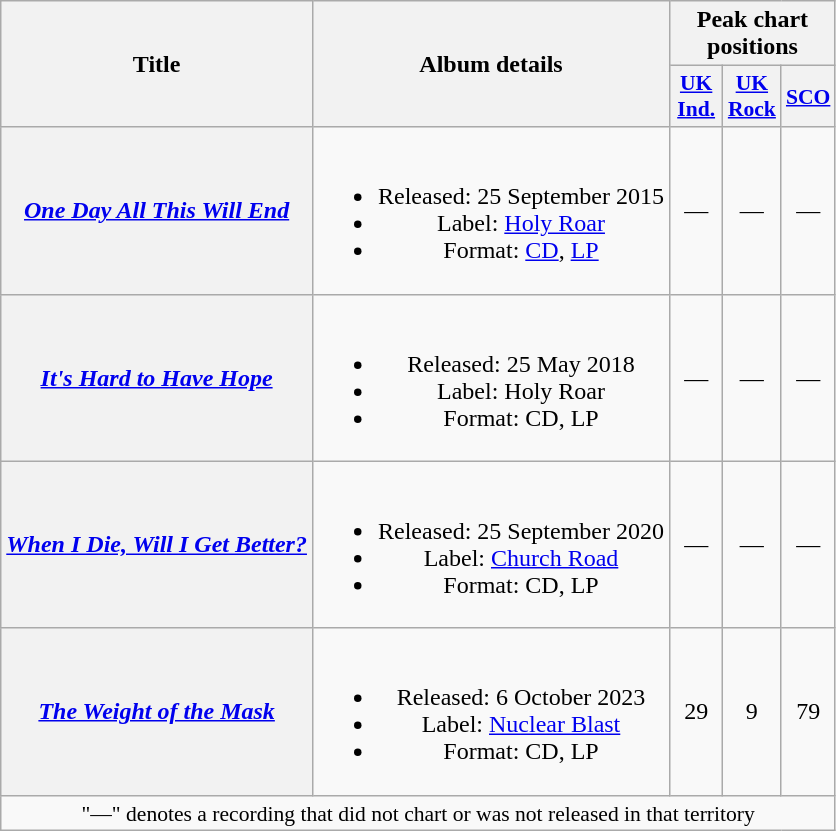<table class="wikitable plainrowheaders" style="text-align:center;" border="1">
<tr>
<th scope="col"  rowspan="2">Title</th>
<th scope="col"  rowspan="2">Album details</th>
<th scope="col"  colspan="3"><strong>Peak chart positions</strong></th>
</tr>
<tr>
<th scope="col" style="width:2em;font-size:90%;"><a href='#'>UK<br>Ind.</a><br></th>
<th scope="col" style="width:2em;font-size:90%;"><a href='#'>UK<br>Rock</a><br></th>
<th scope="col" style="width:2em;font-size:90%;"><a href='#'>SCO</a><br></th>
</tr>
<tr>
<th scope="row"><em><a href='#'>One Day All This Will End</a></em></th>
<td><br><ul><li>Released: 25 September 2015</li><li>Label: <a href='#'>Holy Roar</a></li><li>Format: <a href='#'>CD</a>, <a href='#'>LP</a></li></ul></td>
<td>—</td>
<td>—</td>
<td>—</td>
</tr>
<tr>
<th scope="row"><em><a href='#'>It's Hard to Have Hope</a></em></th>
<td><br><ul><li>Released: 25 May 2018</li><li>Label: Holy Roar</li><li>Format: CD, LP</li></ul></td>
<td>—</td>
<td>—</td>
<td>—</td>
</tr>
<tr>
<th scope="row"><em><a href='#'>When I Die, Will I Get Better?</a></em></th>
<td><br><ul><li>Released: 25 September 2020</li><li>Label: <a href='#'>Church Road</a></li><li>Format: CD, LP</li></ul></td>
<td>—</td>
<td>—</td>
<td>—</td>
</tr>
<tr>
<th scope="row"><em><a href='#'>The Weight of the Mask</a></em></th>
<td><br><ul><li>Released: 6 October 2023</li><li>Label: <a href='#'>Nuclear Blast</a></li><li>Format: CD, LP</li></ul></td>
<td>29</td>
<td>9</td>
<td>79</td>
</tr>
<tr>
<td colspan="5" style="font-size:90%">"—" denotes a recording that did not chart or was not released in that territory</td>
</tr>
</table>
